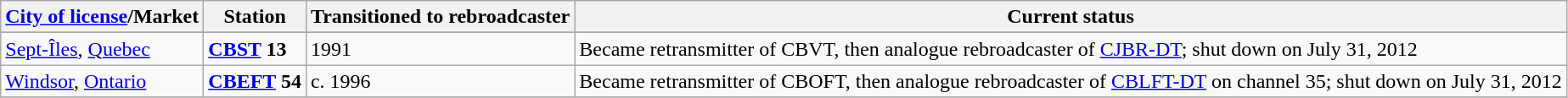<table class="wikitable">
<tr>
<th><a href='#'>City of license</a>/Market</th>
<th>Station</th>
<th>Transitioned to rebroadcaster</th>
<th>Current status</th>
</tr>
<tr>
</tr>
<tr>
<td><a href='#'>Sept-Îles</a>, <a href='#'>Quebec</a></td>
<td><strong><a href='#'>CBST</a> 13</strong></td>
<td>1991</td>
<td>Became retransmitter of CBVT, then analogue rebroadcaster of <a href='#'>CJBR-DT</a>; shut down on July 31, 2012</td>
</tr>
<tr>
<td><a href='#'>Windsor</a>, <a href='#'>Ontario</a></td>
<td><strong><a href='#'>CBEFT</a> 54</strong></td>
<td>c. 1996</td>
<td>Became retransmitter of CBOFT, then analogue rebroadcaster of <a href='#'>CBLFT-DT</a> on channel 35; shut down on July 31, 2012</td>
</tr>
<tr>
</tr>
</table>
